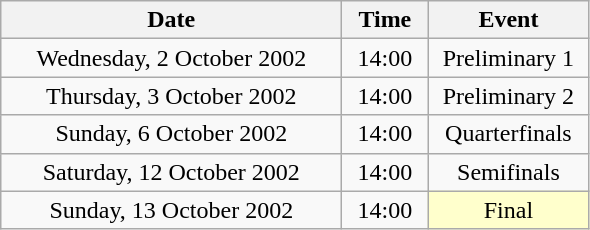<table class = "wikitable" style="text-align:center;">
<tr>
<th width=220>Date</th>
<th width=50>Time</th>
<th width=100>Event</th>
</tr>
<tr>
<td>Wednesday, 2 October 2002</td>
<td>14:00</td>
<td>Preliminary 1</td>
</tr>
<tr>
<td>Thursday, 3 October 2002</td>
<td>14:00</td>
<td>Preliminary 2</td>
</tr>
<tr>
<td>Sunday, 6 October 2002</td>
<td>14:00</td>
<td>Quarterfinals</td>
</tr>
<tr>
<td>Saturday, 12 October 2002</td>
<td>14:00</td>
<td>Semifinals</td>
</tr>
<tr>
<td>Sunday, 13 October 2002</td>
<td>14:00</td>
<td bgcolor=ffffcc>Final</td>
</tr>
</table>
